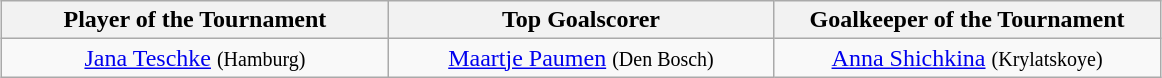<table class=wikitable style="margin:auto; text-align:center">
<tr>
<th style="width: 250px;">Player of the Tournament</th>
<th style="width: 250px;">Top Goalscorer</th>
<th style="width: 250px;">Goalkeeper of the Tournament</th>
</tr>
<tr>
<td> <a href='#'>Jana Teschke</a> <small>(Hamburg)</small></td>
<td> <a href='#'>Maartje Paumen</a> <small>(Den Bosch)</small></td>
<td> <a href='#'>Anna Shichkina</a> <small>(Krylatskoye)</small></td>
</tr>
</table>
